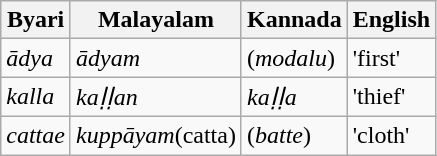<table class=wikitable>
<tr>
<th><strong>Byari</strong></th>
<th><strong>Malayalam</strong></th>
<th><strong>Kannada</strong></th>
<th><strong>English</strong></th>
</tr>
<tr>
<td><em>ādya</em></td>
<td><em>ādyam</em></td>
<td>(<em>modalu</em>)</td>
<td>'first'</td>
</tr>
<tr>
<td><em>kalla</em></td>
<td><em>kaḷḷan</em></td>
<td><em>kaḷḷa</em></td>
<td>'thief'</td>
</tr>
<tr>
<td><em>cattae</em></td>
<td><em>kuppāyam</em>(catta)</td>
<td>(<em>batte</em>)</td>
<td>'cloth'</td>
</tr>
</table>
